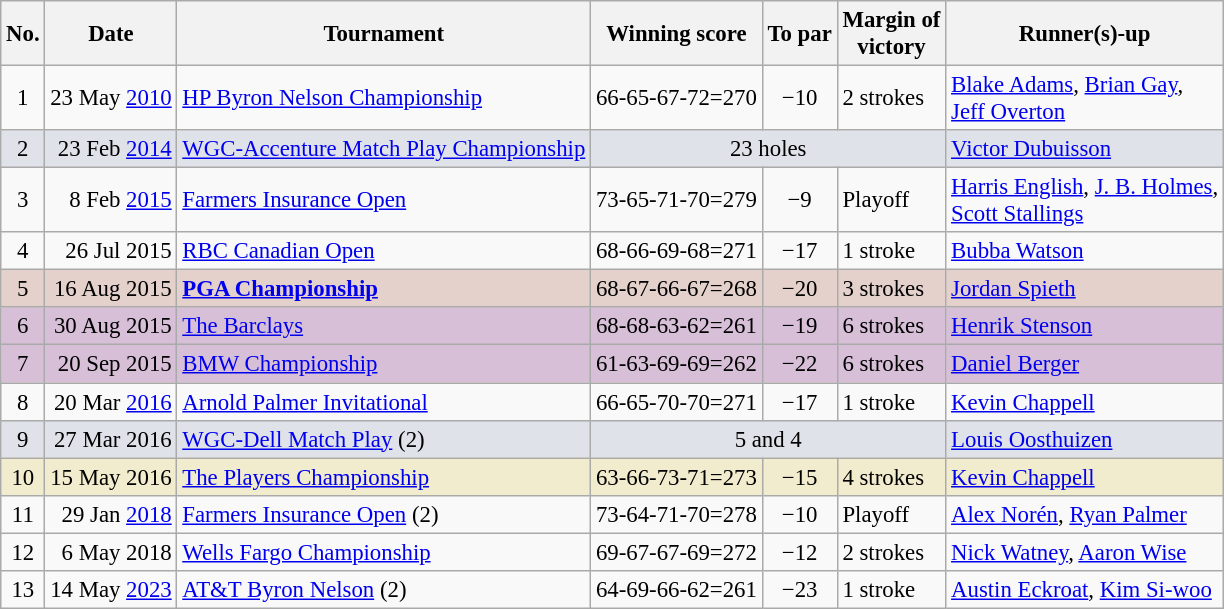<table class="wikitable" style="font-size:95%;">
<tr>
<th>No.</th>
<th>Date</th>
<th>Tournament</th>
<th>Winning score</th>
<th>To par</th>
<th>Margin of<br>victory</th>
<th>Runner(s)-up</th>
</tr>
<tr>
<td align=center>1</td>
<td align=right>23 May <a href='#'>2010</a></td>
<td><a href='#'>HP Byron Nelson Championship</a></td>
<td align=right>66-65-67-72=270</td>
<td align=center>−10</td>
<td>2 strokes</td>
<td> <a href='#'>Blake Adams</a>,  <a href='#'>Brian Gay</a>,<br> <a href='#'>Jeff Overton</a></td>
</tr>
<tr style="background:#dfe2e9;">
<td align=center>2</td>
<td align=right>23 Feb <a href='#'>2014</a></td>
<td><a href='#'>WGC-Accenture Match Play Championship</a></td>
<td colspan=3 align=center>23 holes</td>
<td> <a href='#'>Victor Dubuisson</a></td>
</tr>
<tr>
<td align=center>3</td>
<td align=right>8 Feb <a href='#'>2015</a></td>
<td><a href='#'>Farmers Insurance Open</a></td>
<td align=right>73-65-71-70=279</td>
<td align=center>−9</td>
<td>Playoff</td>
<td> <a href='#'>Harris English</a>,  <a href='#'>J. B. Holmes</a>,<br> <a href='#'>Scott Stallings</a></td>
</tr>
<tr>
<td align=center>4</td>
<td align=right>26 Jul 2015</td>
<td><a href='#'>RBC Canadian Open</a></td>
<td align=right>68-66-69-68=271</td>
<td align=center>−17</td>
<td>1 stroke</td>
<td> <a href='#'>Bubba Watson</a></td>
</tr>
<tr style="background:#e5d1cb;">
<td align=center>5</td>
<td align=right>16 Aug 2015</td>
<td><strong><a href='#'>PGA Championship</a></strong></td>
<td align=right>68-67-66-67=268</td>
<td align=center>−20</td>
<td>3 strokes</td>
<td> <a href='#'>Jordan Spieth</a></td>
</tr>
<tr style="background:thistle;">
<td align=center>6</td>
<td align=right>30 Aug 2015</td>
<td><a href='#'>The Barclays</a></td>
<td align=right>68-68-63-62=261</td>
<td align=center>−19</td>
<td>6 strokes</td>
<td> <a href='#'>Henrik Stenson</a></td>
</tr>
<tr style="background:thistle;">
<td align=center>7</td>
<td align=right>20 Sep 2015</td>
<td><a href='#'>BMW Championship</a></td>
<td align=right>61-63-69-69=262</td>
<td align=center>−22</td>
<td>6 strokes</td>
<td> <a href='#'>Daniel Berger</a></td>
</tr>
<tr>
<td align=center>8</td>
<td align=right>20 Mar <a href='#'>2016</a></td>
<td><a href='#'>Arnold Palmer Invitational</a></td>
<td align=right>66-65-70-70=271</td>
<td align=center>−17</td>
<td>1 stroke</td>
<td> <a href='#'>Kevin Chappell</a></td>
</tr>
<tr style="background:#dfe2e9;">
<td align=center>9</td>
<td align=right>27 Mar 2016</td>
<td><a href='#'>WGC-Dell Match Play</a> (2)</td>
<td colspan=3 align=center>5 and 4</td>
<td> <a href='#'>Louis Oosthuizen</a></td>
</tr>
<tr style="background:#f2ecce;">
<td align=center>10</td>
<td align=right>15 May 2016</td>
<td><a href='#'>The Players Championship</a></td>
<td align=right>63-66-73-71=273</td>
<td align=center>−15</td>
<td>4 strokes</td>
<td> <a href='#'>Kevin Chappell</a></td>
</tr>
<tr>
<td align=center>11</td>
<td align=right>29 Jan <a href='#'>2018</a></td>
<td><a href='#'>Farmers Insurance Open</a> (2)</td>
<td align=right>73-64-71-70=278</td>
<td align=center>−10</td>
<td>Playoff</td>
<td> <a href='#'>Alex Norén</a>,  <a href='#'>Ryan Palmer</a></td>
</tr>
<tr>
<td align=center>12</td>
<td align=right>6 May 2018</td>
<td><a href='#'>Wells Fargo Championship</a></td>
<td align=right>69-67-67-69=272</td>
<td align=center>−12</td>
<td>2 strokes</td>
<td> <a href='#'>Nick Watney</a>,  <a href='#'>Aaron Wise</a></td>
</tr>
<tr>
<td align=center>13</td>
<td align=right>14 May <a href='#'>2023</a></td>
<td><a href='#'>AT&T Byron Nelson</a> (2)</td>
<td align=right>64-69-66-62=261</td>
<td align=center>−23</td>
<td>1 stroke</td>
<td> <a href='#'>Austin Eckroat</a>,  <a href='#'>Kim Si-woo</a></td>
</tr>
</table>
